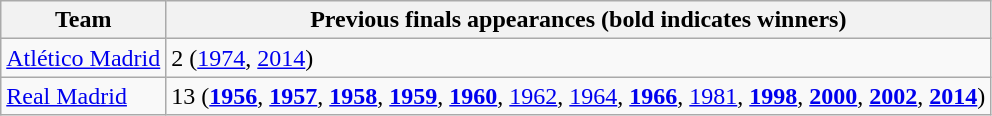<table class="wikitable">
<tr>
<th>Team</th>
<th>Previous finals appearances (bold indicates winners)</th>
</tr>
<tr>
<td> <a href='#'>Atlético Madrid</a></td>
<td>2 (<a href='#'>1974</a>, <a href='#'>2014</a>)</td>
</tr>
<tr>
<td> <a href='#'>Real Madrid</a></td>
<td>13 (<strong><a href='#'>1956</a></strong>, <strong><a href='#'>1957</a></strong>, <strong><a href='#'>1958</a></strong>, <strong><a href='#'>1959</a></strong>, <strong><a href='#'>1960</a></strong>, <a href='#'>1962</a>, <a href='#'>1964</a>, <strong><a href='#'>1966</a></strong>, <a href='#'>1981</a>, <strong><a href='#'>1998</a></strong>, <strong><a href='#'>2000</a></strong>, <strong><a href='#'>2002</a></strong>, <strong><a href='#'>2014</a></strong>)</td>
</tr>
</table>
